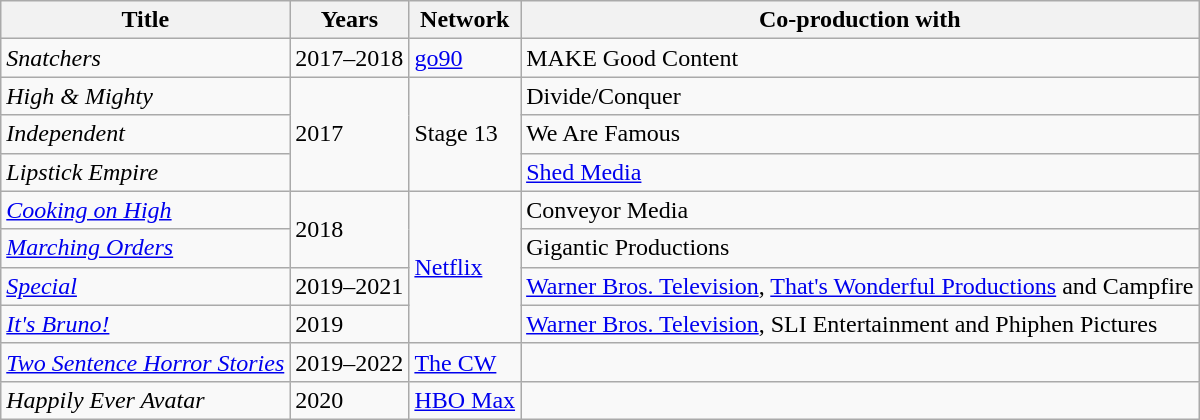<table class="wikitable sortable">
<tr>
<th>Title</th>
<th>Years</th>
<th>Network</th>
<th>Co-production with</th>
</tr>
<tr>
<td><em>Snatchers</em></td>
<td>2017–2018</td>
<td><a href='#'>go90</a></td>
<td>MAKE Good Content</td>
</tr>
<tr>
<td><em>High & Mighty</em></td>
<td rowspan="3">2017</td>
<td rowspan="3">Stage 13</td>
<td>Divide/Conquer</td>
</tr>
<tr>
<td><em>Independent</em></td>
<td>We Are Famous</td>
</tr>
<tr>
<td><em>Lipstick Empire</em></td>
<td><a href='#'>Shed Media</a></td>
</tr>
<tr>
<td><em><a href='#'>Cooking on High</a></em></td>
<td rowspan="2">2018</td>
<td rowspan="4"><a href='#'>Netflix</a></td>
<td>Conveyor Media</td>
</tr>
<tr>
<td><em><a href='#'>Marching Orders</a></em></td>
<td>Gigantic Productions</td>
</tr>
<tr>
<td><em><a href='#'>Special</a></em></td>
<td>2019–2021</td>
<td><a href='#'>Warner Bros. Television</a>, <a href='#'>That's Wonderful Productions</a> and Campfire</td>
</tr>
<tr>
<td><em><a href='#'>It's Bruno!</a></em></td>
<td>2019</td>
<td><a href='#'>Warner Bros. Television</a>, SLI Entertainment and Phiphen Pictures</td>
</tr>
<tr>
<td><em><a href='#'>Two Sentence Horror Stories</a></em></td>
<td>2019–2022</td>
<td><a href='#'>The CW</a></td>
<td></td>
</tr>
<tr>
<td><em>Happily Ever Avatar</em></td>
<td>2020</td>
<td><a href='#'>HBO Max</a></td>
<td></td>
</tr>
</table>
